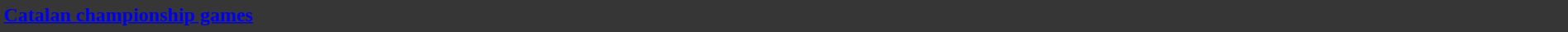<table style="width: 100%; background:#363636; color:#white;">
<tr>
<td><strong><a href='#'><span>Catalan championship games</span></a></strong></td>
</tr>
<tr>
</tr>
</table>
